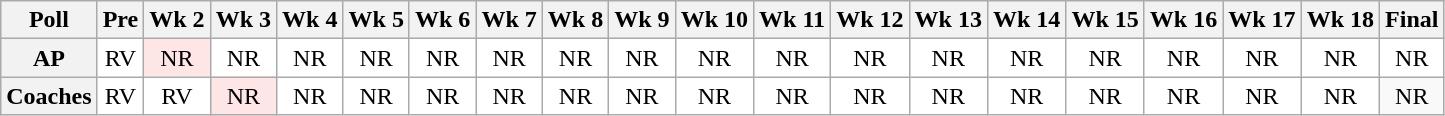<table class="wikitable" style="white-space:nowrap;">
<tr>
<th>Poll</th>
<th>Pre</th>
<th>Wk 2</th>
<th>Wk 3</th>
<th>Wk 4</th>
<th>Wk 5</th>
<th>Wk 6</th>
<th>Wk 7</th>
<th>Wk 8</th>
<th>Wk 9</th>
<th>Wk 10</th>
<th>Wk 11</th>
<th>Wk 12</th>
<th>Wk 13</th>
<th>Wk 14</th>
<th>Wk 15</th>
<th>Wk 16</th>
<th>Wk 17</th>
<th>Wk 18</th>
<th>Final</th>
</tr>
<tr style="text-align:center;">
<th>AP</th>
<td style="background:#FFF;">RV</td>
<td style="background:#FFE6E6;">NR</td>
<td style="background:#FFF;">NR</td>
<td style="background:#FFF;">NR</td>
<td style="background:#FFF;">NR</td>
<td style="background:#FFF;">NR</td>
<td style="background:#FFF;">NR</td>
<td style="background:#FFF;">NR</td>
<td style="background:#FFF;">NR</td>
<td style="background:#FFF;">NR</td>
<td style="background:#FFF;">NR</td>
<td style="background:#FFF;">NR</td>
<td style="background:#FFF;">NR</td>
<td style="background:#FFF;">NR</td>
<td style="background:#FFF;">NR</td>
<td style="background:#FFF;">NR</td>
<td style="background:#FFF;">NR</td>
<td style="background:#FFF;">NR</td>
<td style="background:#FFF;">NR</td>
</tr>
<tr style="text-align:center;">
<th>Coaches</th>
<td style="background:#FFF;">RV</td>
<td style="background:#FFF;">RV</td>
<td style="background:#FFE6E6;">NR</td>
<td style="background:#FFF;">NR</td>
<td style="background:#FFF;">NR</td>
<td style="background:#FFF;">NR</td>
<td style="background:#FFF;">NR</td>
<td style="background:#FFF;">NR</td>
<td style="background:#FFF;">NR</td>
<td style="background:#FFF;">NR</td>
<td style="background:#FFF;">NR</td>
<td style="background:#FFF;">NR</td>
<td style="background:#FFF;">NR</td>
<td style="background:#FFF;">NR</td>
<td style="background:#FFF;">NR</td>
<td style="background:#FFF;">NR</td>
<td style="background:#FFF;">NR</td>
<td style="background:#FFF;">NR</td>
<td>NR</td>
</tr>
</table>
